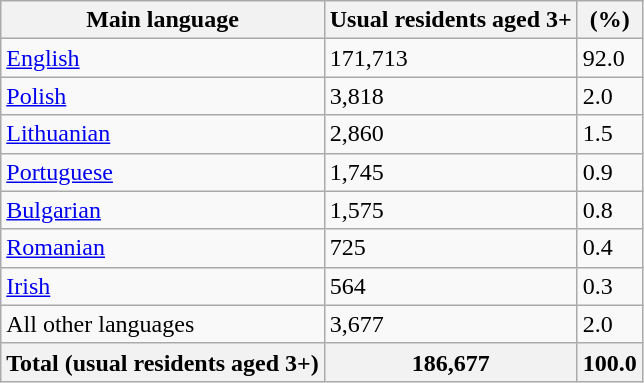<table class="wikitable">
<tr>
<th>Main language</th>
<th>Usual residents aged 3+</th>
<th>(%)</th>
</tr>
<tr>
<td><a href='#'>English</a></td>
<td>171,713</td>
<td>92.0</td>
</tr>
<tr>
<td><a href='#'>Polish</a></td>
<td>3,818</td>
<td>2.0</td>
</tr>
<tr>
<td><a href='#'>Lithuanian</a></td>
<td>2,860</td>
<td>1.5</td>
</tr>
<tr>
<td><a href='#'>Portuguese</a></td>
<td>1,745</td>
<td>0.9</td>
</tr>
<tr>
<td><a href='#'>Bulgarian</a></td>
<td>1,575</td>
<td>0.8</td>
</tr>
<tr>
<td><a href='#'>Romanian</a></td>
<td>725</td>
<td>0.4</td>
</tr>
<tr>
<td><a href='#'>Irish</a></td>
<td>564</td>
<td>0.3</td>
</tr>
<tr>
<td>All other languages</td>
<td>3,677</td>
<td>2.0</td>
</tr>
<tr>
<th>Total (usual residents aged 3+)</th>
<th>186,677</th>
<th>100.0</th>
</tr>
</table>
